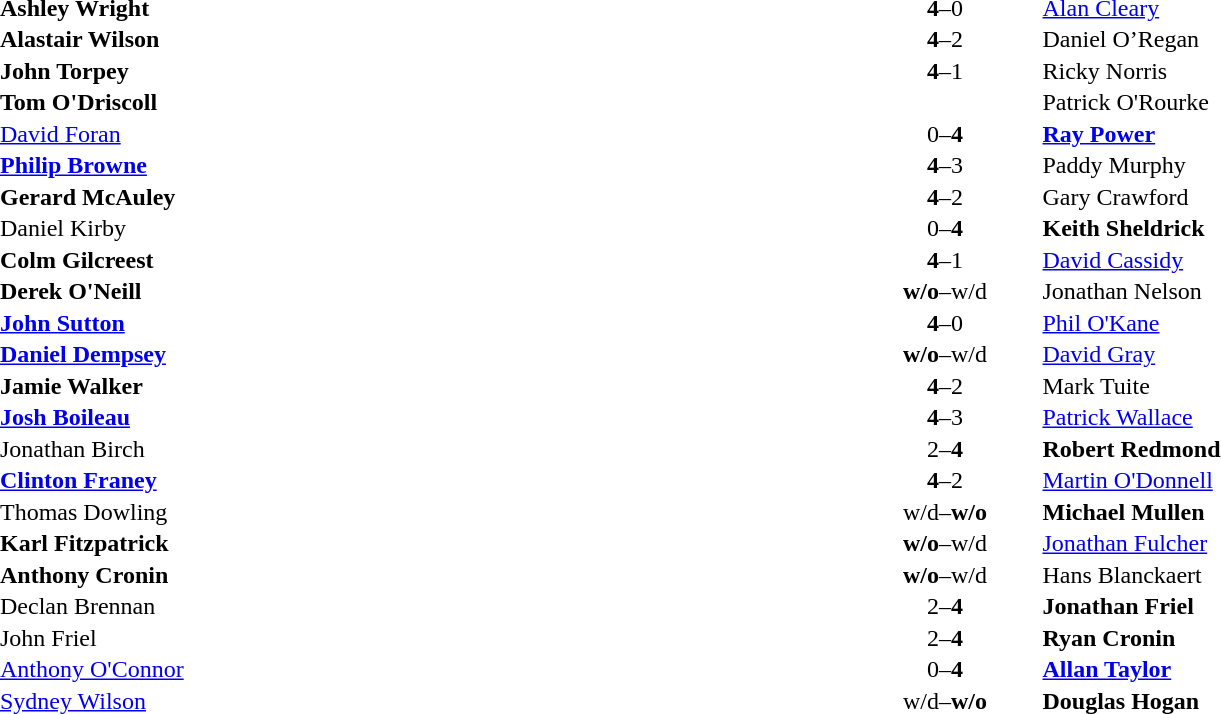<table width="100%" cellspacing="1">
<tr>
<th width=45%></th>
<th width=10%></th>
<th width=45%></th>
</tr>
<tr>
<td> <strong>Ashley Wright</strong></td>
<td align="center"><strong>4</strong>–0</td>
<td> <a href='#'>Alan Cleary</a></td>
</tr>
<tr>
<td> <strong>Alastair Wilson</strong></td>
<td align="center"><strong>4</strong>–2</td>
<td> Daniel O’Regan</td>
</tr>
<tr>
<td> <strong>John Torpey</strong></td>
<td align="center"><strong>4</strong>–1</td>
<td> Ricky Norris</td>
</tr>
<tr>
<td> <strong>Tom O'Driscoll</strong></td>
<td align="center"></td>
<td> Patrick O'Rourke</td>
</tr>
<tr>
<td> <a href='#'>David Foran</a></td>
<td align="center">0–<strong>4</strong></td>
<td> <strong><a href='#'>Ray Power</a></strong></td>
</tr>
<tr>
<td> <strong><a href='#'>Philip Browne</a></strong></td>
<td align="center"><strong>4</strong>–3</td>
<td> Paddy Murphy</td>
</tr>
<tr>
<td> <strong>Gerard McAuley</strong></td>
<td align="center"><strong>4</strong>–2</td>
<td> Gary Crawford</td>
</tr>
<tr>
<td> Daniel Kirby</td>
<td align="center">0–<strong>4</strong></td>
<td> <strong>Keith Sheldrick</strong></td>
</tr>
<tr>
<td> <strong>Colm Gilcreest</strong></td>
<td align="center"><strong>4</strong>–1</td>
<td> <a href='#'>David Cassidy</a></td>
</tr>
<tr>
<td> <strong>Derek O'Neill</strong></td>
<td align="center"><strong>w/o</strong>–w/d</td>
<td> Jonathan Nelson</td>
</tr>
<tr>
<td> <strong><a href='#'>John Sutton</a></strong></td>
<td align="center"><strong>4</strong>–0</td>
<td> <a href='#'>Phil O'Kane</a></td>
</tr>
<tr>
<td> <strong><a href='#'>Daniel Dempsey</a></strong></td>
<td align="center"><strong>w/o</strong>–w/d</td>
<td> <a href='#'>David Gray</a></td>
</tr>
<tr>
<td> <strong>Jamie Walker</strong></td>
<td align="center"><strong>4</strong>–2</td>
<td> Mark Tuite</td>
</tr>
<tr>
<td> <strong><a href='#'>Josh Boileau</a></strong></td>
<td align="center"><strong>4</strong>–3</td>
<td> <a href='#'>Patrick Wallace</a></td>
</tr>
<tr>
<td> Jonathan Birch</td>
<td align="center">2–<strong>4</strong></td>
<td> <strong>Robert Redmond</strong></td>
</tr>
<tr>
<td> <strong><a href='#'>Clinton Franey</a></strong></td>
<td align="center"><strong>4</strong>–2</td>
<td> <a href='#'>Martin O'Donnell</a></td>
</tr>
<tr>
<td> Thomas Dowling</td>
<td align="center">w/d–<strong>w/o</strong></td>
<td> <strong>Michael Mullen</strong></td>
</tr>
<tr>
<td> <strong>Karl Fitzpatrick</strong></td>
<td align="center"><strong>w/o</strong>–w/d</td>
<td> <a href='#'>Jonathan Fulcher</a></td>
</tr>
<tr>
<td> <strong>Anthony Cronin</strong></td>
<td align="center"><strong>w/o</strong>–w/d</td>
<td> Hans Blanckaert</td>
</tr>
<tr>
<td> Declan Brennan</td>
<td align="center">2–<strong>4</strong></td>
<td> <strong>Jonathan Friel</strong></td>
</tr>
<tr>
<td> John Friel</td>
<td align="center">2–<strong>4</strong></td>
<td> <strong>Ryan Cronin</strong></td>
</tr>
<tr>
<td> <a href='#'>Anthony O'Connor</a></td>
<td align="center">0–<strong>4</strong></td>
<td> <strong><a href='#'>Allan Taylor</a></strong></td>
</tr>
<tr>
<td> <a href='#'>Sydney Wilson</a></td>
<td align="center">w/d–<strong>w/o</strong></td>
<td> <strong>Douglas Hogan</strong></td>
</tr>
</table>
